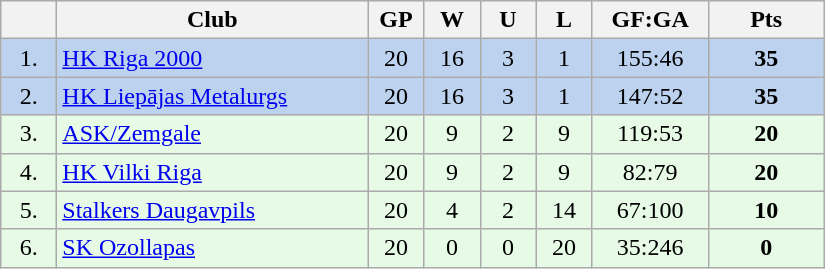<table class="wikitable">
<tr>
<th width="30"></th>
<th width="200">Club</th>
<th width="30">GP</th>
<th width="30">W</th>
<th width="30">U</th>
<th width="30">L</th>
<th width="70">GF:GA</th>
<th width="70">Pts</th>
</tr>
<tr bgcolor="#BCD2EE" align="center">
<td>1.</td>
<td align="left"><a href='#'>HK Riga 2000</a></td>
<td>20</td>
<td>16</td>
<td>3</td>
<td>1</td>
<td>155:46</td>
<td><strong>35</strong></td>
</tr>
<tr bgcolor="#BCD2EE" align="center">
<td>2.</td>
<td align="left"><a href='#'>HK Liepājas Metalurgs</a></td>
<td>20</td>
<td>16</td>
<td>3</td>
<td>1</td>
<td>147:52</td>
<td><strong>35</strong></td>
</tr>
<tr bgcolor="#e6fae6" align="center">
<td>3.</td>
<td align="left"><a href='#'>ASK/Zemgale</a></td>
<td>20</td>
<td>9</td>
<td>2</td>
<td>9</td>
<td>119:53</td>
<td><strong>20</strong></td>
</tr>
<tr bgcolor="#e6fae6" align="center">
<td>4.</td>
<td align="left"><a href='#'>HK Vilki Riga</a></td>
<td>20</td>
<td>9</td>
<td>2</td>
<td>9</td>
<td>82:79</td>
<td><strong>20</strong></td>
</tr>
<tr bgcolor="#e6fae6" align="center">
<td>5.</td>
<td align="left"><a href='#'>Stalkers Daugavpils</a></td>
<td>20</td>
<td>4</td>
<td>2</td>
<td>14</td>
<td>67:100</td>
<td><strong>10</strong></td>
</tr>
<tr bgcolor="#e6fae6" align="center">
<td>6.</td>
<td align="left"><a href='#'>SK Ozollapas</a></td>
<td>20</td>
<td>0</td>
<td>0</td>
<td>20</td>
<td>35:246</td>
<td><strong>0</strong></td>
</tr>
</table>
